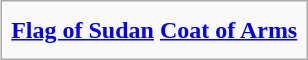<table class="infobox" style="text-align: center;">
<tr>
<td></td>
<td></td>
</tr>
<tr>
<td><strong><a href='#'>Flag of Sudan</a></strong></td>
<td><strong><a href='#'>Coat of Arms</a></strong></td>
</tr>
<tr>
<td colspan="2"></td>
</tr>
</table>
